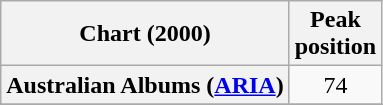<table class="wikitable plainrowheaders sortable" style="text-align:center;">
<tr>
<th scope="col">Chart (2000)</th>
<th scope="col">Peak<br>position</th>
</tr>
<tr>
<th scope="row">Australian Albums (<a href='#'>ARIA</a>)</th>
<td>74</td>
</tr>
<tr>
</tr>
<tr>
</tr>
<tr>
</tr>
</table>
